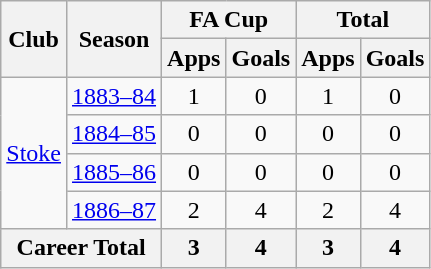<table class="wikitable" style="text-align: center;">
<tr>
<th rowspan="2">Club</th>
<th rowspan="2">Season</th>
<th colspan="2">FA Cup</th>
<th colspan="2">Total</th>
</tr>
<tr>
<th>Apps</th>
<th>Goals</th>
<th>Apps</th>
<th>Goals</th>
</tr>
<tr>
<td rowspan="4"><a href='#'>Stoke</a></td>
<td><a href='#'>1883–84</a></td>
<td>1</td>
<td>0</td>
<td>1</td>
<td>0</td>
</tr>
<tr>
<td><a href='#'>1884–85</a></td>
<td>0</td>
<td>0</td>
<td>0</td>
<td>0</td>
</tr>
<tr>
<td><a href='#'>1885–86</a></td>
<td>0</td>
<td>0</td>
<td>0</td>
<td>0</td>
</tr>
<tr>
<td><a href='#'>1886–87</a></td>
<td>2</td>
<td>4</td>
<td>2</td>
<td>4</td>
</tr>
<tr>
<th colspan="2">Career Total</th>
<th>3</th>
<th>4</th>
<th>3</th>
<th>4</th>
</tr>
</table>
